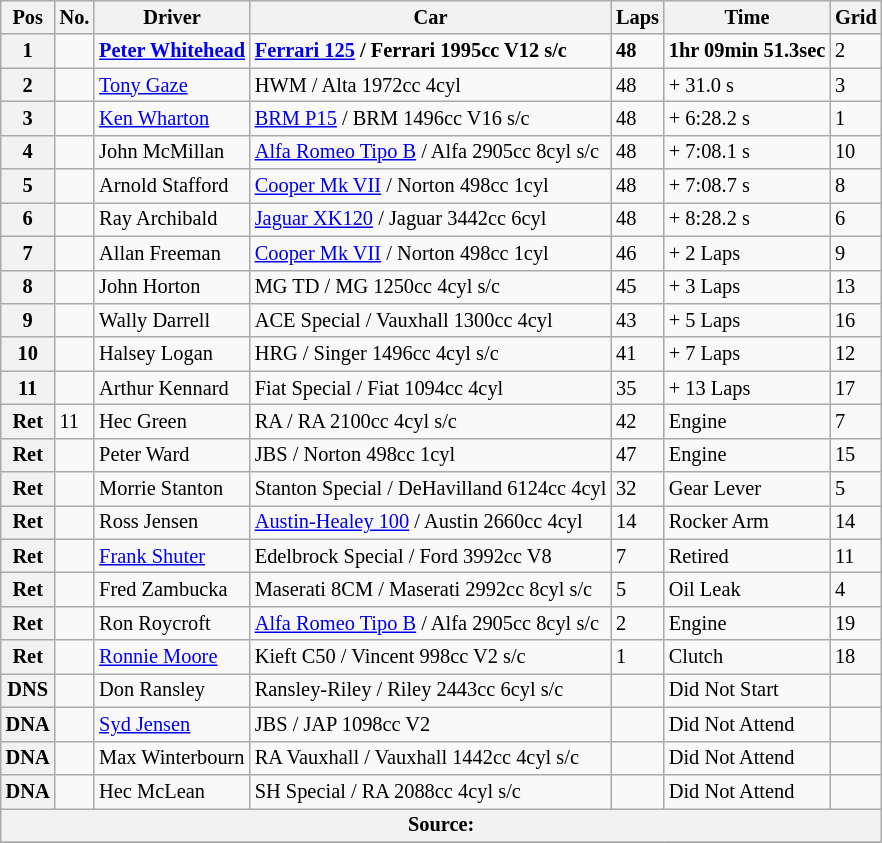<table class="wikitable" style="font-size: 85%;">
<tr>
<th>Pos</th>
<th>No.</th>
<th>Driver</th>
<th>Car</th>
<th>Laps</th>
<th>Time</th>
<th>Grid</th>
</tr>
<tr>
<th><strong>1</strong></th>
<td></td>
<td><strong> <a href='#'>Peter Whitehead</a></strong></td>
<td><strong><a href='#'>Ferrari 125</a> / Ferrari 1995cc V12 s/c</strong></td>
<td><strong>48</strong></td>
<td><strong>1hr 09min 51.3sec</strong></td>
<td>2</td>
</tr>
<tr>
<th>2</th>
<td></td>
<td> <a href='#'>Tony Gaze</a></td>
<td>HWM / Alta 1972cc 4cyl</td>
<td>48</td>
<td>+ 31.0 s</td>
<td>3</td>
</tr>
<tr>
<th>3</th>
<td></td>
<td> <a href='#'>Ken Wharton</a></td>
<td><a href='#'>BRM P15</a> / BRM 1496cc V16 s/c</td>
<td>48</td>
<td>+ 6:28.2 s</td>
<td>1</td>
</tr>
<tr>
<th>4</th>
<td></td>
<td> John McMillan</td>
<td><a href='#'>Alfa Romeo Tipo B</a> / Alfa 2905cc 8cyl s/c</td>
<td>48</td>
<td>+ 7:08.1 s</td>
<td>10</td>
</tr>
<tr>
<th>5</th>
<td></td>
<td> Arnold Stafford</td>
<td><a href='#'>Cooper Mk VII</a> / Norton 498cc 1cyl</td>
<td>48</td>
<td>+ 7:08.7 s</td>
<td>8</td>
</tr>
<tr>
<th>6</th>
<td></td>
<td> Ray Archibald</td>
<td><a href='#'>Jaguar XK120</a> / Jaguar 3442cc 6cyl</td>
<td>48</td>
<td>+ 8:28.2 s</td>
<td>6</td>
</tr>
<tr>
<th>7</th>
<td></td>
<td> Allan Freeman</td>
<td><a href='#'>Cooper Mk VII</a> / Norton 498cc 1cyl</td>
<td>46</td>
<td>+ 2 Laps</td>
<td>9</td>
</tr>
<tr>
<th>8</th>
<td></td>
<td> John Horton</td>
<td>MG TD / MG 1250cc 4cyl s/c</td>
<td>45</td>
<td>+ 3 Laps</td>
<td>13</td>
</tr>
<tr>
<th>9</th>
<td></td>
<td> Wally Darrell</td>
<td>ACE Special / Vauxhall 1300cc 4cyl</td>
<td>43</td>
<td>+ 5 Laps</td>
<td>16</td>
</tr>
<tr>
<th>10</th>
<td></td>
<td> Halsey Logan</td>
<td>HRG / Singer 1496cc 4cyl s/c</td>
<td>41</td>
<td>+ 7 Laps</td>
<td>12</td>
</tr>
<tr>
<th>11</th>
<td></td>
<td> Arthur Kennard</td>
<td>Fiat Special / Fiat 1094cc 4cyl</td>
<td>35</td>
<td>+ 13 Laps</td>
<td>17</td>
</tr>
<tr>
<th>Ret</th>
<td>11</td>
<td> Hec Green</td>
<td>RA / RA 2100cc 4cyl s/c</td>
<td>42</td>
<td>Engine</td>
<td>7</td>
</tr>
<tr>
<th>Ret</th>
<td></td>
<td> Peter Ward</td>
<td>JBS / Norton 498cc 1cyl</td>
<td>47</td>
<td>Engine</td>
<td>15</td>
</tr>
<tr>
<th>Ret</th>
<td></td>
<td> Morrie Stanton</td>
<td>Stanton Special / DeHavilland 6124cc 4cyl</td>
<td>32</td>
<td>Gear Lever</td>
<td>5</td>
</tr>
<tr>
<th>Ret</th>
<td></td>
<td> Ross Jensen</td>
<td><a href='#'>Austin-Healey 100</a> / Austin 2660cc 4cyl</td>
<td>14</td>
<td>Rocker Arm</td>
<td>14</td>
</tr>
<tr>
<th>Ret</th>
<td></td>
<td> <a href='#'>Frank Shuter</a></td>
<td>Edelbrock Special / Ford 3992cc V8</td>
<td>7</td>
<td>Retired</td>
<td>11</td>
</tr>
<tr>
<th>Ret</th>
<td></td>
<td> Fred Zambucka</td>
<td>Maserati 8CM / Maserati 2992cc 8cyl s/c</td>
<td>5</td>
<td>Oil Leak</td>
<td>4</td>
</tr>
<tr>
<th>Ret</th>
<td></td>
<td> Ron Roycroft</td>
<td><a href='#'>Alfa Romeo Tipo B</a> / Alfa 2905cc 8cyl s/c</td>
<td>2</td>
<td>Engine</td>
<td>19</td>
</tr>
<tr>
<th>Ret</th>
<td></td>
<td> <a href='#'>Ronnie Moore</a></td>
<td>Kieft C50 / Vincent 998cc V2 s/c</td>
<td>1</td>
<td>Clutch</td>
<td>18</td>
</tr>
<tr>
<th>DNS</th>
<td></td>
<td> Don Ransley</td>
<td>Ransley-Riley / Riley 2443cc 6cyl s/c</td>
<td></td>
<td>Did Not Start</td>
<td></td>
</tr>
<tr>
<th>DNA</th>
<td></td>
<td> <a href='#'>Syd Jensen</a></td>
<td>JBS / JAP 1098cc V2</td>
<td></td>
<td>Did Not Attend</td>
<td></td>
</tr>
<tr>
<th>DNA</th>
<td></td>
<td> Max Winterbourn</td>
<td>RA Vauxhall / Vauxhall 1442cc 4cyl s/c</td>
<td></td>
<td>Did Not Attend</td>
<td></td>
</tr>
<tr>
<th>DNA</th>
<td></td>
<td> Hec McLean</td>
<td>SH Special / RA 2088cc 4cyl s/c</td>
<td></td>
<td>Did Not Attend</td>
<td></td>
</tr>
<tr>
<th colspan=7>Source:</th>
</tr>
<tr>
</tr>
</table>
